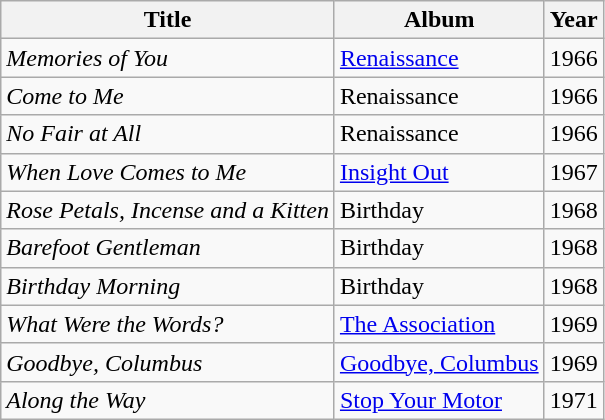<table class="wikitable">
<tr>
<th>Title</th>
<th>Album</th>
<th>Year</th>
</tr>
<tr>
<td><em>Memories of You</em></td>
<td><a href='#'>Renaissance</a></td>
<td>1966</td>
</tr>
<tr>
<td><em>Come to Me</em></td>
<td>Renaissance</td>
<td>1966</td>
</tr>
<tr>
<td><em>No Fair at All</em></td>
<td>Renaissance</td>
<td>1966</td>
</tr>
<tr>
<td><em>When Love Comes to Me</em></td>
<td><a href='#'>Insight Out</a></td>
<td>1967</td>
</tr>
<tr>
<td><em>Rose Petals, Incense and a Kitten</em></td>
<td>Birthday</td>
<td>1968</td>
</tr>
<tr>
<td><em>Barefoot Gentleman</em></td>
<td>Birthday</td>
<td>1968</td>
</tr>
<tr>
<td><em>Birthday Morning</em></td>
<td>Birthday</td>
<td>1968</td>
</tr>
<tr>
<td><em>What Were the Words?</em></td>
<td><a href='#'>The Association</a></td>
<td>1969</td>
</tr>
<tr>
<td><em>Goodbye, Columbus</em></td>
<td><a href='#'>Goodbye, Columbus</a></td>
<td>1969</td>
</tr>
<tr>
<td><em>Along the Way</em></td>
<td><a href='#'>Stop Your Motor</a></td>
<td>1971</td>
</tr>
</table>
